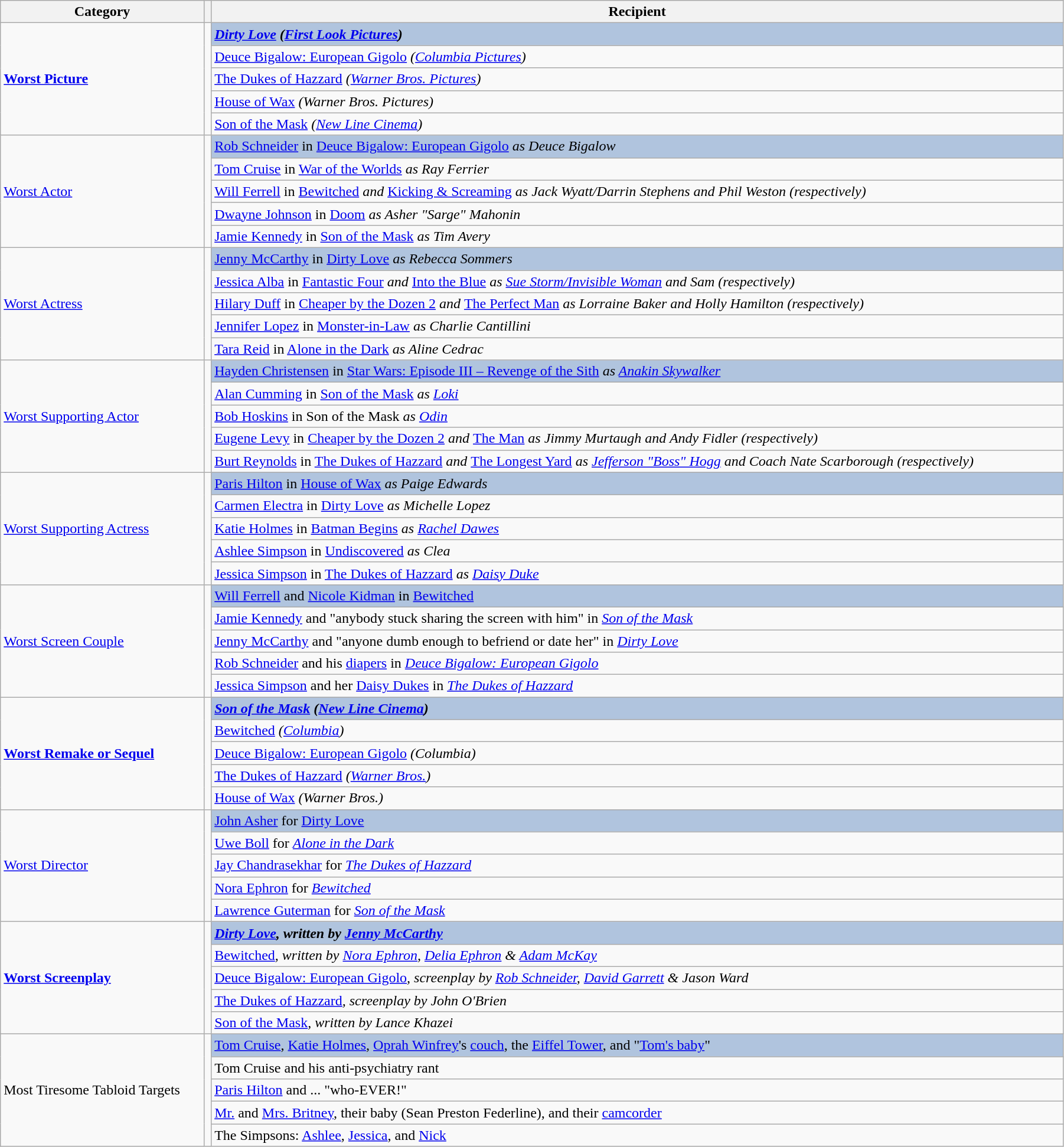<table class="wikitable" width="95%" align="centre">
<tr>
<th>Category</th>
<th></th>
<th>Recipient</th>
</tr>
<tr>
<td rowspan=5><strong><a href='#'>Worst Picture</a></strong></td>
<td rowspan=5></td>
<td style="background:#B0C4DE;"><strong><em><a href='#'>Dirty Love</a><em> (<a href='#'>First Look Pictures</a>)<strong></td>
</tr>
<tr>
<td></em><a href='#'>Deuce Bigalow: European Gigolo</a><em> (<a href='#'>Columbia Pictures</a>)</td>
</tr>
<tr>
<td></em><a href='#'>The Dukes of Hazzard</a><em> (<a href='#'>Warner Bros. Pictures</a>)</td>
</tr>
<tr>
<td></em><a href='#'>House of Wax</a><em> (Warner Bros. Pictures)</td>
</tr>
<tr>
<td></em><a href='#'>Son of the Mask</a><em> (<a href='#'>New Line Cinema</a>)</td>
</tr>
<tr>
<td rowspan=5></strong><a href='#'>Worst Actor</a><strong></td>
<td rowspan=5></td>
<td style="background:#B0C4DE;"></strong><a href='#'>Rob Schneider</a> in </em><a href='#'>Deuce Bigalow: European Gigolo</a><em> as Deuce Bigalow<strong></td>
</tr>
<tr>
<td><a href='#'>Tom Cruise</a> in </em><a href='#'>War of the Worlds</a><em> as Ray Ferrier</td>
</tr>
<tr>
<td><a href='#'>Will Ferrell</a> in </em><a href='#'>Bewitched</a><em> and </em><a href='#'>Kicking & Screaming</a><em> as Jack Wyatt/Darrin Stephens and Phil Weston (respectively)</td>
</tr>
<tr>
<td><a href='#'>Dwayne Johnson</a> in </em><a href='#'>Doom</a><em> as Asher "Sarge" Mahonin</td>
</tr>
<tr>
<td><a href='#'>Jamie Kennedy</a> in </em><a href='#'>Son of the Mask</a><em> as Tim Avery</td>
</tr>
<tr>
<td rowspan=5></strong><a href='#'>Worst Actress</a><strong></td>
<td rowspan=5></td>
<td style="background:#B0C4DE;"></strong><a href='#'>Jenny McCarthy</a> in </em><a href='#'>Dirty Love</a><em> as Rebecca Sommers<strong></td>
</tr>
<tr>
<td><a href='#'>Jessica Alba</a> in </em><a href='#'>Fantastic Four</a><em> and </em><a href='#'>Into the Blue</a><em> as <a href='#'>Sue Storm/Invisible Woman</a> and Sam (respectively)</td>
</tr>
<tr>
<td><a href='#'>Hilary Duff</a> in </em><a href='#'>Cheaper by the Dozen 2</a><em> and </em><a href='#'>The Perfect Man</a><em> as Lorraine Baker and Holly Hamilton (respectively)</td>
</tr>
<tr>
<td><a href='#'>Jennifer Lopez</a> in </em><a href='#'>Monster-in-Law</a><em> as Charlie Cantillini</td>
</tr>
<tr>
<td><a href='#'>Tara Reid</a> in </em><a href='#'>Alone in the Dark</a><em> as Aline Cedrac</td>
</tr>
<tr>
<td rowspan=5></strong><a href='#'>Worst Supporting Actor</a><strong></td>
<td rowspan=5></td>
<td style="background:#B0C4DE;"></strong><a href='#'>Hayden Christensen</a> in </em><a href='#'>Star Wars: Episode III – Revenge of the Sith</a><em> as <a href='#'>Anakin Skywalker</a><strong></td>
</tr>
<tr>
<td><a href='#'>Alan Cumming</a> in </em><a href='#'>Son of the Mask</a><em> as <a href='#'>Loki</a></td>
</tr>
<tr>
<td><a href='#'>Bob Hoskins</a> in </em>Son of the Mask<em> as <a href='#'>Odin</a></td>
</tr>
<tr>
<td><a href='#'>Eugene Levy</a> in </em><a href='#'>Cheaper by the Dozen 2</a><em> and </em><a href='#'>The Man</a><em> as Jimmy Murtaugh and Andy Fidler (respectively)</td>
</tr>
<tr>
<td><a href='#'>Burt Reynolds</a> in </em><a href='#'>The Dukes of Hazzard</a><em> and </em><a href='#'>The Longest Yard</a><em> as <a href='#'>Jefferson "Boss" Hogg</a> and Coach Nate Scarborough (respectively)</td>
</tr>
<tr>
<td rowspan=5></strong><a href='#'>Worst Supporting Actress</a><strong></td>
<td rowspan=5></td>
<td style="background:#B0C4DE;"></strong><a href='#'>Paris Hilton</a> in </em><a href='#'>House of Wax</a><em> as Paige Edwards<strong></td>
</tr>
<tr>
<td><a href='#'>Carmen Electra</a> in </em><a href='#'>Dirty Love</a><em> as Michelle Lopez</td>
</tr>
<tr>
<td><a href='#'>Katie Holmes</a> in </em><a href='#'>Batman Begins</a><em> as <a href='#'>Rachel Dawes</a></td>
</tr>
<tr>
<td><a href='#'>Ashlee Simpson</a> in </em><a href='#'>Undiscovered</a><em> as Clea</td>
</tr>
<tr>
<td><a href='#'>Jessica Simpson</a> in </em><a href='#'>The Dukes of Hazzard</a><em> as <a href='#'>Daisy Duke</a></td>
</tr>
<tr>
<td rowspan=5></strong><a href='#'>Worst Screen Couple</a><strong></td>
<td rowspan=5></td>
<td style="background:#B0C4DE;"></strong><a href='#'>Will Ferrell</a> and <a href='#'>Nicole Kidman</a> in </em><a href='#'>Bewitched</a></em></strong></td>
</tr>
<tr>
<td><a href='#'>Jamie Kennedy</a> and "anybody stuck sharing the screen with him" in <em><a href='#'>Son of the Mask</a></em></td>
</tr>
<tr>
<td><a href='#'>Jenny McCarthy</a> and "anyone dumb enough to befriend or date her" in <em><a href='#'>Dirty Love</a></em></td>
</tr>
<tr>
<td><a href='#'>Rob Schneider</a> and his <a href='#'>diapers</a> in <em><a href='#'>Deuce Bigalow: European Gigolo</a></em></td>
</tr>
<tr>
<td><a href='#'>Jessica Simpson</a> and her <a href='#'>Daisy Dukes</a> in <em><a href='#'>The Dukes of Hazzard</a></em></td>
</tr>
<tr>
<td rowspan=5><strong><a href='#'>Worst Remake or Sequel</a></strong></td>
<td rowspan=5></td>
<td style="background:#B0C4DE;"><strong><em><a href='#'>Son of the Mask</a><em> (<a href='#'>New Line Cinema</a>)<strong></td>
</tr>
<tr>
<td></em><a href='#'>Bewitched</a><em> (<a href='#'>Columbia</a>)</td>
</tr>
<tr>
<td></em><a href='#'>Deuce Bigalow: European Gigolo</a><em> (Columbia)</td>
</tr>
<tr>
<td></em><a href='#'>The Dukes of Hazzard</a><em> (<a href='#'>Warner Bros.</a>)</td>
</tr>
<tr>
<td></em><a href='#'>House of Wax</a><em> (Warner Bros.)</td>
</tr>
<tr>
<td rowspan=5></strong><a href='#'>Worst Director</a><strong></td>
<td rowspan=5></td>
<td style="background:#B0C4DE;"></strong><a href='#'>John Asher</a> for </em><a href='#'>Dirty Love</a></em></strong></td>
</tr>
<tr>
<td><a href='#'>Uwe Boll</a> for <em><a href='#'>Alone in the Dark</a></em></td>
</tr>
<tr>
<td><a href='#'>Jay Chandrasekhar</a> for <em><a href='#'>The Dukes of Hazzard</a></em></td>
</tr>
<tr>
<td><a href='#'>Nora Ephron</a> for <em><a href='#'>Bewitched</a></em></td>
</tr>
<tr>
<td><a href='#'>Lawrence Guterman</a> for <em><a href='#'>Son of the Mask</a></em></td>
</tr>
<tr>
<td rowspan=5><strong><a href='#'>Worst Screenplay</a></strong></td>
<td rowspan=5></td>
<td style="background:#B0C4DE;"><strong><em><a href='#'>Dirty Love</a><em>, written by <a href='#'>Jenny McCarthy</a><strong></td>
</tr>
<tr>
<td></em><a href='#'>Bewitched</a><em>, written by <a href='#'>Nora Ephron</a>, <a href='#'>Delia Ephron</a> & <a href='#'>Adam McKay</a></td>
</tr>
<tr>
<td></em><a href='#'>Deuce Bigalow: European Gigolo</a><em>, screenplay by <a href='#'>Rob Schneider</a>, <a href='#'>David Garrett</a> & Jason Ward</td>
</tr>
<tr>
<td></em><a href='#'>The Dukes of Hazzard</a><em>, screenplay by John O'Brien</td>
</tr>
<tr>
<td></em><a href='#'>Son of the Mask</a><em>, written by Lance Khazei</td>
</tr>
<tr>
<td rowspan=5></strong>Most Tiresome Tabloid Targets<strong></td>
<td rowspan=5></td>
<td style="background:#B0C4DE;"></strong><a href='#'>Tom Cruise</a>, <a href='#'>Katie Holmes</a>, <a href='#'>Oprah Winfrey</a>'s <a href='#'>cou</a><a href='#'>ch</a>, the <a href='#'>Eiffel Tower</a>, and "<a href='#'>Tom's baby</a>"<strong></td>
</tr>
<tr>
<td>Tom Cruise and his anti-psychiatry rant</td>
</tr>
<tr>
<td><a href='#'>Paris Hilton</a> and ... "who-EVER!"</td>
</tr>
<tr>
<td><a href='#'>Mr.</a> and <a href='#'>Mrs. Britney</a>, their baby (Sean Preston Federline), and their <a href='#'>camcorder</a></td>
</tr>
<tr>
<td>The Simpsons: <a href='#'>Ashlee</a>, <a href='#'>Jessica</a>, and <a href='#'>Nick</a></td>
</tr>
</table>
